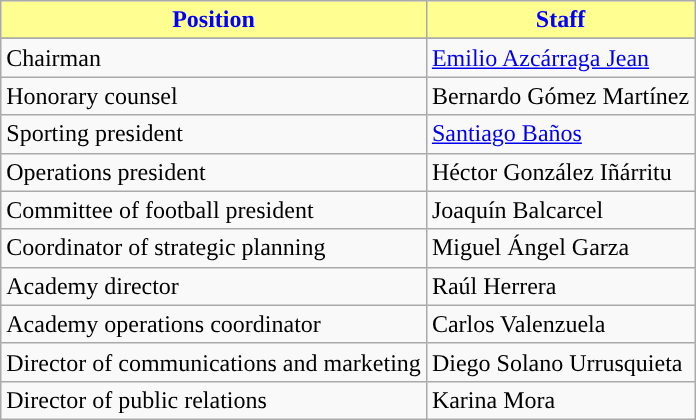<table class="wikitable">
<tr>
<th style=background-color:#FFFF91;color:Blue>Position</th>
<th style=background-color:#FFFF91;color:Blue>Staff</th>
</tr>
<tr>
</tr>
<tr>
<td>Chairman</td>
<td><a href='#'>Emilio Azcárraga Jean</a></td>
</tr>
<tr>
<td>Honorary counsel</td>
<td>Bernardo Gómez Martínez</td>
</tr>
<tr>
<td>Sporting president</td>
<td><a href='#'>Santiago Baños</a></td>
</tr>
<tr>
<td>Operations president</td>
<td>Héctor González Iñárritu</td>
</tr>
<tr>
<td>Committee of football president</td>
<td>Joaquín Balcarcel</td>
</tr>
<tr>
<td>Coordinator of strategic planning</td>
<td>Miguel Ángel Garza</td>
</tr>
<tr>
<td>Academy director</td>
<td>Raúl Herrera</td>
</tr>
<tr>
<td>Academy operations coordinator</td>
<td>Carlos Valenzuela</td>
</tr>
<tr>
<td>Director of communications and marketing</td>
<td>Diego Solano Urrusquieta</td>
</tr>
<tr>
<td>Director of public relations</td>
<td>Karina Mora</td>
</tr>
</table>
